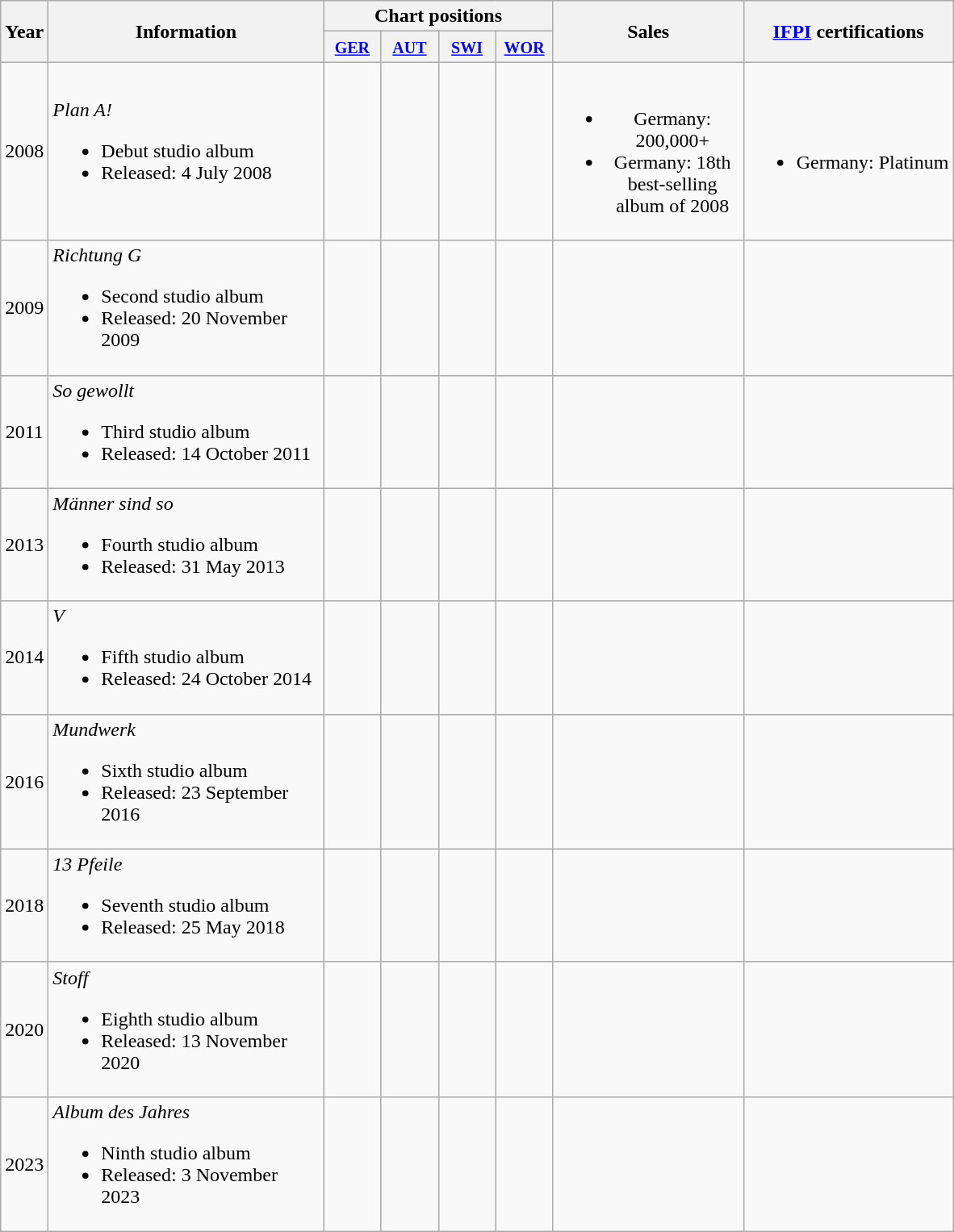<table class="wikitable">
<tr>
<th align="center" rowspan="2">Year</th>
<th width="220" align="center" rowspan="2">Information</th>
<th align="center" colspan="4">Chart positions</th>
<th width="150" align="center" rowspan="2">Sales</th>
<th align="center" rowspan="2"><a href='#'>IFPI</a> certifications</th>
</tr>
<tr>
<th width="40"><small><a href='#'>GER</a></small></th>
<th width="40"><small><a href='#'>AUT</a></small></th>
<th width="40"><small><a href='#'>SWI</a></small></th>
<th width="40"><small><a href='#'>WOR</a></small></th>
</tr>
<tr>
<td align="center">2008</td>
<td align="left"><em>Plan A!</em><br><ul><li>Debut studio album</li><li>Released: 4 July 2008</li></ul></td>
<td></td>
<td></td>
<td></td>
<td></td>
<td align="center"><br><ul><li>Germany: 200,000+</li><li>Germany: 18th best-selling album of 2008 </li></ul></td>
<td><br><ul><li>Germany: Platinum</li></ul></td>
</tr>
<tr>
<td align="center">2009</td>
<td align="left"><em>Richtung G</em><br><ul><li>Second studio album</li><li>Released: 20 November 2009</li></ul></td>
<td></td>
<td></td>
<td></td>
<td></td>
<td align="center"></td>
<td></td>
</tr>
<tr>
<td align="center">2011</td>
<td align="left"><em>So gewollt</em><br><ul><li>Third studio album</li><li>Released: 14 October 2011</li></ul></td>
<td></td>
<td></td>
<td></td>
<td></td>
<td align="center"></td>
<td></td>
</tr>
<tr>
<td align="center">2013</td>
<td align="left"><em>Männer sind so</em><br><ul><li>Fourth studio album</li><li>Released: 31 May 2013</li></ul></td>
<td></td>
<td></td>
<td></td>
<td></td>
<td align="center"></td>
<td></td>
</tr>
<tr>
<td align="center">2014</td>
<td align="left"><em>V</em><br><ul><li>Fifth studio album</li><li>Released: 24 October 2014</li></ul></td>
<td></td>
<td></td>
<td></td>
<td></td>
<td align="center"></td>
<td></td>
</tr>
<tr>
<td align="center">2016</td>
<td align="left"><em>Mundwerk</em><br><ul><li>Sixth studio album</li><li>Released: 23 September 2016</li></ul></td>
<td></td>
<td></td>
<td></td>
<td></td>
<td align="center"></td>
<td></td>
</tr>
<tr>
<td align="center">2018</td>
<td align="left"><em>13 Pfeile</em><br><ul><li>Seventh studio album</li><li>Released: 25 May 2018</li></ul></td>
<td></td>
<td></td>
<td></td>
<td></td>
<td align="center"></td>
<td></td>
</tr>
<tr>
<td>2020</td>
<td><em>Stoff</em><br><ul><li>Eighth studio album</li><li>Released: 13 November 2020</li></ul></td>
<td></td>
<td></td>
<td></td>
<td></td>
<td></td>
<td></td>
</tr>
<tr>
<td>2023</td>
<td><em>Album des Jahres</em><br><ul><li>Ninth studio album</li><li>Released: 3 November 2023</li></ul></td>
<td></td>
<td></td>
<td></td>
<td></td>
<td></td>
<td></td>
</tr>
</table>
